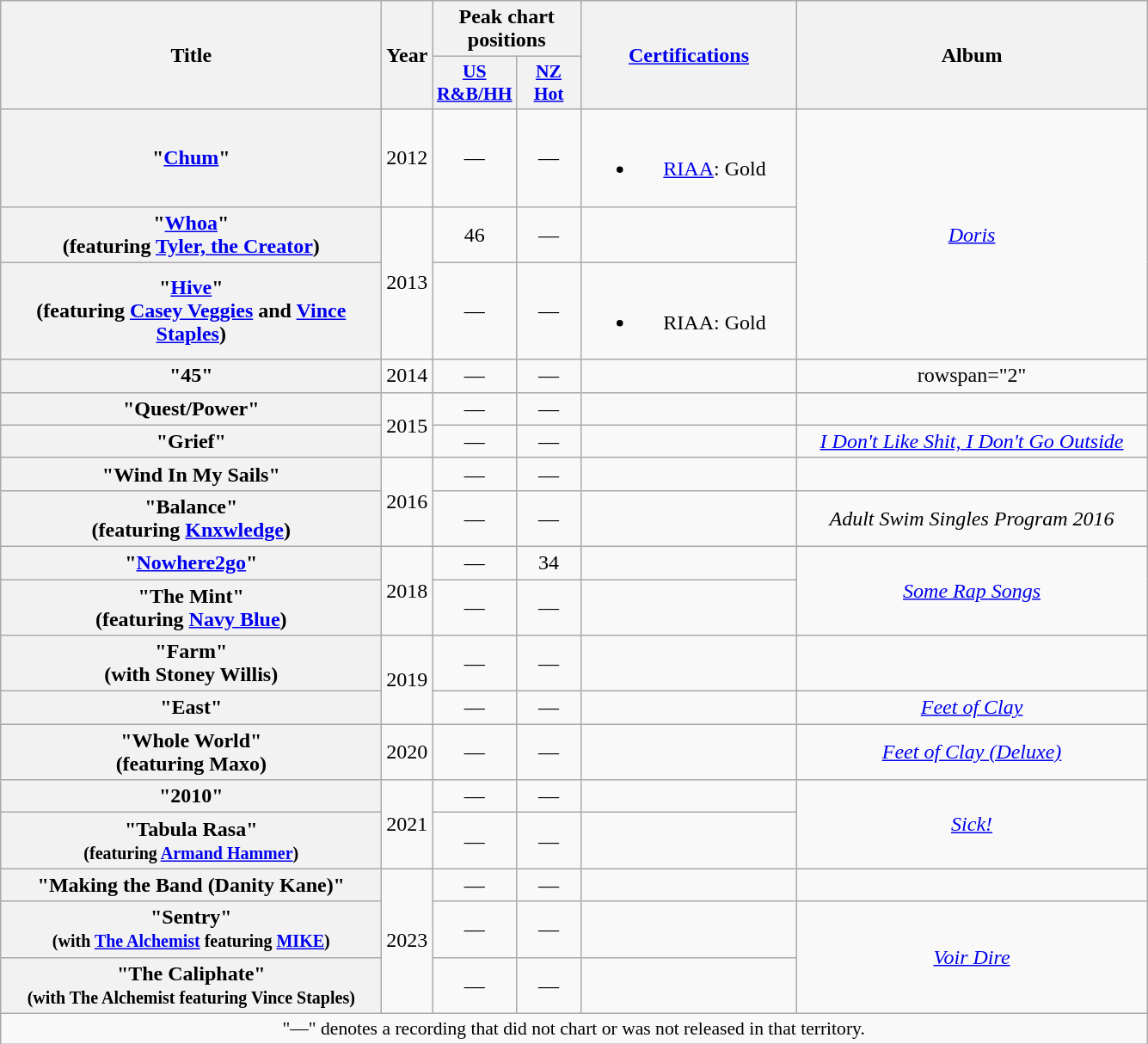<table class="wikitable plainrowheaders" style="text-align:center;">
<tr>
<th scope="col" rowspan="2" style="width:18em;">Title</th>
<th scope="col" rowspan="2" style="width:1em;">Year</th>
<th scope="col" colspan="2">Peak chart positions</th>
<th scope="col" rowspan="2" style="width:10em;"><a href='#'>Certifications</a></th>
<th scope="col" rowspan="2" style="width:16.5em;">Album</th>
</tr>
<tr>
<th scope="col" style="width:3em;font-size:90%;"><a href='#'>US R&B/HH</a><br></th>
<th scope="col" style="width:3em;font-size:90%;"><a href='#'>NZ<br>Hot</a><br></th>
</tr>
<tr>
<th scope="row">"<a href='#'>Chum</a>"</th>
<td>2012</td>
<td>—</td>
<td>—</td>
<td><br><ul><li><a href='#'>RIAA</a>: Gold</li></ul></td>
<td rowspan="3"><em><a href='#'>Doris</a></em></td>
</tr>
<tr>
<th scope="row">"<a href='#'>Whoa</a>"<br><span>(featuring <a href='#'>Tyler, the Creator</a>)</span></th>
<td rowspan="2">2013</td>
<td>46</td>
<td>—</td>
<td></td>
</tr>
<tr>
<th scope="row">"<a href='#'>Hive</a>"<br><span>(featuring <a href='#'>Casey Veggies</a> and <a href='#'>Vince Staples</a>)</span></th>
<td>—</td>
<td>—</td>
<td><br><ul><li>RIAA: Gold</li></ul></td>
</tr>
<tr>
<th scope="row">"45"</th>
<td>2014</td>
<td>—</td>
<td>—</td>
<td></td>
<td>rowspan="2" </td>
</tr>
<tr>
<th scope="row">"Quest/Power"</th>
<td rowspan="2">2015</td>
<td>—</td>
<td>—</td>
<td></td>
</tr>
<tr>
<th scope="row">"Grief"</th>
<td>—</td>
<td>—</td>
<td></td>
<td><em><a href='#'>I Don't Like Shit, I Don't Go Outside</a></em></td>
</tr>
<tr>
<th scope="row">"Wind In My Sails"</th>
<td rowspan="2">2016</td>
<td>—</td>
<td>—</td>
<td></td>
<td></td>
</tr>
<tr>
<th scope="row">"Balance"<br><span>(featuring <a href='#'>Knxwledge</a>)</span></th>
<td>—</td>
<td>—</td>
<td></td>
<td><em>Adult Swim Singles Program 2016</em></td>
</tr>
<tr>
<th scope="row">"<a href='#'>Nowhere2go</a>"</th>
<td rowspan="2">2018</td>
<td>—</td>
<td>34</td>
<td></td>
<td rowspan="2"><em><a href='#'>Some Rap Songs</a></em></td>
</tr>
<tr>
<th scope="row">"The Mint"<br><span>(featuring <a href='#'>Navy Blue</a>)</span></th>
<td>—</td>
<td>—</td>
<td></td>
</tr>
<tr>
<th scope="row">"Farm"<br><span>(with Stoney Willis)</span></th>
<td rowspan="2">2019</td>
<td>—</td>
<td>—</td>
<td></td>
<td></td>
</tr>
<tr>
<th scope="row">"East"</th>
<td>—</td>
<td>—</td>
<td></td>
<td><em><a href='#'>Feet of Clay</a></em></td>
</tr>
<tr>
<th scope="row">"Whole World"<br><span>(featuring Maxo)</span></th>
<td>2020</td>
<td>—</td>
<td>—</td>
<td></td>
<td><em><a href='#'>Feet of Clay (Deluxe)</a></em></td>
</tr>
<tr>
<th scope="row">"2010"</th>
<td rowspan="2">2021</td>
<td>—</td>
<td>—</td>
<td></td>
<td rowspan="2"><em><a href='#'>Sick!</a></em></td>
</tr>
<tr>
<th scope="row">"Tabula Rasa"<br><small>(featuring <a href='#'>Armand Hammer</a>)</small></th>
<td>—</td>
<td>—</td>
<td></td>
</tr>
<tr>
<th scope="row">"Making the Band (Danity Kane)"</th>
<td rowspan="3">2023</td>
<td>—</td>
<td>—</td>
<td></td>
<td></td>
</tr>
<tr>
<th scope="row">"Sentry"<br><small>(with <a href='#'>The Alchemist</a> featuring <a href='#'>MIKE</a>)</small></th>
<td>—</td>
<td>—</td>
<td></td>
<td rowspan="2"><em><a href='#'>Voir Dire</a></em></td>
</tr>
<tr>
<th scope="row">"The Caliphate"<br><small>(with The Alchemist featuring Vince Staples)</small></th>
<td>—</td>
<td>—</td>
<td></td>
</tr>
<tr>
<td colspan="13" style="font-size:90%">"—" denotes a recording that did not chart or was not released in that territory.</td>
</tr>
</table>
